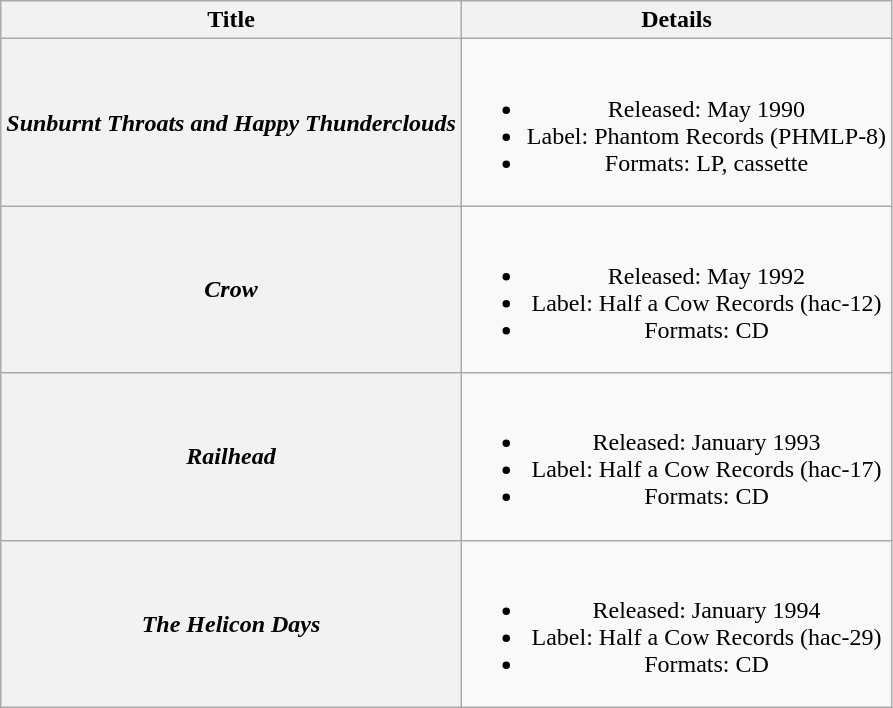<table class="wikitable plainrowheaders" style="text-align:center;" border="1">
<tr>
<th>Title</th>
<th>Details</th>
</tr>
<tr>
<th scope="row"><em>Sunburnt Throats and Happy Thunderclouds</em></th>
<td><br><ul><li>Released: May 1990</li><li>Label: Phantom Records (PHMLP-8)</li><li>Formats: LP, cassette</li></ul></td>
</tr>
<tr>
<th scope="row"><em>Crow</em></th>
<td><br><ul><li>Released: May 1992</li><li>Label: Half a Cow Records (hac-12)</li><li>Formats: CD</li></ul></td>
</tr>
<tr>
<th scope="row"><em>Railhead</em></th>
<td><br><ul><li>Released: January 1993</li><li>Label: Half a Cow Records (hac-17)</li><li>Formats: CD</li></ul></td>
</tr>
<tr>
<th scope="row"><em>The Helicon Days</em></th>
<td><br><ul><li>Released: January 1994</li><li>Label: Half a Cow Records (hac-29)</li><li>Formats: CD</li></ul></td>
</tr>
</table>
